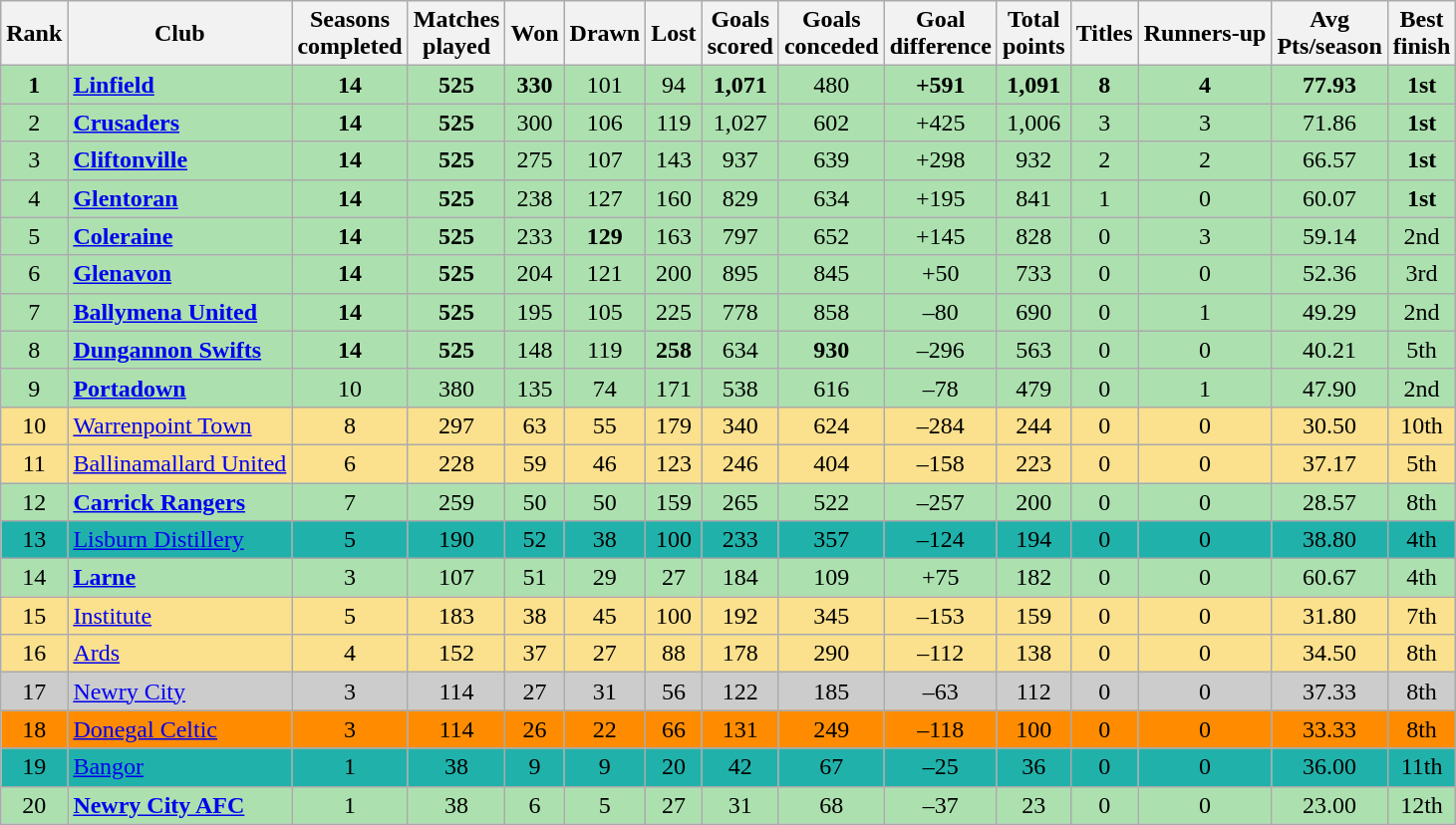<table class="wikitable sortable" style="text-align:center;">
<tr>
<th>Rank</th>
<th>Club</th>
<th>Seasons<br>completed</th>
<th>Matches<br>played</th>
<th>Won</th>
<th>Drawn</th>
<th>Lost</th>
<th>Goals<br>scored</th>
<th>Goals<br>conceded</th>
<th>Goal<br>difference</th>
<th>Total<br>points</th>
<th>Titles</th>
<th>Runners-up</th>
<th>Avg<br>Pts/season</th>
<th>Best<br>finish</th>
</tr>
<tr bgcolor=ACE1AF>
<td><strong>1</strong></td>
<td align=left><strong><a href='#'>Linfield</a></strong></td>
<td><strong>14</strong></td>
<td><strong>525</strong></td>
<td><strong>330</strong></td>
<td>101</td>
<td>94</td>
<td><strong>1,071</strong></td>
<td>480</td>
<td><strong>+591</strong></td>
<td><strong>1,091</strong></td>
<td><strong>8</strong></td>
<td><strong>4</strong></td>
<td><strong>77.93</strong></td>
<td><strong>1st</strong></td>
</tr>
<tr bgcolor=ACE1AF>
<td>2</td>
<td align=left><strong><a href='#'>Crusaders</a></strong></td>
<td><strong>14</strong></td>
<td><strong>525</strong></td>
<td>300</td>
<td>106</td>
<td>119</td>
<td>1,027</td>
<td>602</td>
<td>+425</td>
<td>1,006</td>
<td>3</td>
<td>3</td>
<td>71.86</td>
<td><strong>1st</strong></td>
</tr>
<tr bgcolor=ACE1AF>
<td>3</td>
<td align=left><strong><a href='#'>Cliftonville</a></strong></td>
<td><strong>14</strong></td>
<td><strong>525</strong></td>
<td>275</td>
<td>107</td>
<td>143</td>
<td>937</td>
<td>639</td>
<td>+298</td>
<td>932</td>
<td>2</td>
<td>2</td>
<td>66.57</td>
<td><strong>1st</strong></td>
</tr>
<tr bgcolor=ACE1AF>
<td>4</td>
<td align=left><strong><a href='#'>Glentoran</a></strong></td>
<td><strong>14</strong></td>
<td><strong>525</strong></td>
<td>238</td>
<td>127</td>
<td>160</td>
<td>829</td>
<td>634</td>
<td>+195</td>
<td>841</td>
<td>1</td>
<td>0</td>
<td>60.07</td>
<td><strong>1st</strong></td>
</tr>
<tr bgcolor=ACE1AF>
<td>5</td>
<td align=left><strong><a href='#'>Coleraine</a></strong></td>
<td><strong>14</strong></td>
<td><strong>525</strong></td>
<td>233</td>
<td><strong>129</strong></td>
<td>163</td>
<td>797</td>
<td>652</td>
<td>+145</td>
<td>828</td>
<td>0</td>
<td>3</td>
<td>59.14</td>
<td>2nd</td>
</tr>
<tr bgcolor=ACE1AF>
<td>6</td>
<td align=left><strong><a href='#'>Glenavon</a></strong></td>
<td><strong>14</strong></td>
<td><strong>525</strong></td>
<td>204</td>
<td>121</td>
<td>200</td>
<td>895</td>
<td>845</td>
<td>+50</td>
<td>733</td>
<td>0</td>
<td>0</td>
<td>52.36</td>
<td>3rd</td>
</tr>
<tr bgcolor=ACE1AF>
<td>7</td>
<td align=left><strong><a href='#'>Ballymena United</a></strong></td>
<td><strong>14</strong></td>
<td><strong>525</strong></td>
<td>195</td>
<td>105</td>
<td>225</td>
<td>778</td>
<td>858</td>
<td>–80</td>
<td>690</td>
<td>0</td>
<td>1</td>
<td>49.29</td>
<td>2nd</td>
</tr>
<tr bgcolor=ACE1AF>
<td>8</td>
<td align=left><strong><a href='#'>Dungannon Swifts</a></strong></td>
<td><strong>14</strong></td>
<td><strong>525</strong></td>
<td>148</td>
<td>119</td>
<td><strong>258</strong></td>
<td>634</td>
<td><strong>930</strong></td>
<td>–296</td>
<td>563</td>
<td>0</td>
<td>0</td>
<td>40.21</td>
<td>5th</td>
</tr>
<tr bgcolor=ACE1AF>
<td>9</td>
<td align=left><strong><a href='#'>Portadown</a></strong></td>
<td>10</td>
<td>380</td>
<td>135</td>
<td>74</td>
<td>171</td>
<td>538</td>
<td>616</td>
<td>–78</td>
<td>479</td>
<td>0</td>
<td>1</td>
<td>47.90</td>
<td>2nd</td>
</tr>
<tr bgcolor=FBE08D>
<td>10</td>
<td align=left><a href='#'>Warrenpoint Town</a></td>
<td>8</td>
<td>297</td>
<td>63</td>
<td>55</td>
<td>179</td>
<td>340</td>
<td>624</td>
<td>–284</td>
<td>244</td>
<td>0</td>
<td>0</td>
<td>30.50</td>
<td>10th</td>
</tr>
<tr bgcolor=FBE08D>
<td>11</td>
<td align=left><a href='#'>Ballinamallard United</a></td>
<td>6</td>
<td>228</td>
<td>59</td>
<td>46</td>
<td>123</td>
<td>246</td>
<td>404</td>
<td>–158</td>
<td>223</td>
<td>0</td>
<td>0</td>
<td>37.17</td>
<td>5th</td>
</tr>
<tr bgcolor=ACE1AF>
<td>12</td>
<td align=left><strong><a href='#'>Carrick Rangers</a></strong></td>
<td>7</td>
<td>259</td>
<td>50</td>
<td>50</td>
<td>159</td>
<td>265</td>
<td>522</td>
<td>–257</td>
<td>200</td>
<td>0</td>
<td>0</td>
<td>28.57</td>
<td>8th</td>
</tr>
<tr bgcolor=20B2AA>
<td>13</td>
<td align=left><a href='#'>Lisburn Distillery</a></td>
<td>5</td>
<td>190</td>
<td>52</td>
<td>38</td>
<td>100</td>
<td>233</td>
<td>357</td>
<td>–124</td>
<td>194</td>
<td>0</td>
<td>0</td>
<td>38.80</td>
<td>4th</td>
</tr>
<tr bgcolor=ACE1AF>
<td>14</td>
<td align=left><strong><a href='#'>Larne</a></strong></td>
<td>3</td>
<td>107</td>
<td>51</td>
<td>29</td>
<td>27</td>
<td>184</td>
<td>109</td>
<td>+75</td>
<td>182</td>
<td>0</td>
<td>0</td>
<td>60.67</td>
<td>4th</td>
</tr>
<tr bgcolor=FBE08D>
<td>15</td>
<td align=left><a href='#'>Institute</a></td>
<td>5</td>
<td>183</td>
<td>38</td>
<td>45</td>
<td>100</td>
<td>192</td>
<td>345</td>
<td>–153</td>
<td>159</td>
<td>0</td>
<td>0</td>
<td>31.80</td>
<td>7th</td>
</tr>
<tr bgcolor=FBE08D>
<td>16</td>
<td align=left><a href='#'>Ards</a></td>
<td>4</td>
<td>152</td>
<td>37</td>
<td>27</td>
<td>88</td>
<td>178</td>
<td>290</td>
<td>–112</td>
<td>138</td>
<td>0</td>
<td>0</td>
<td>34.50</td>
<td>8th</td>
</tr>
<tr bgcolor="#CCCCCC">
<td>17</td>
<td align=left><a href='#'>Newry City</a></td>
<td>3</td>
<td>114</td>
<td>27</td>
<td>31</td>
<td>56</td>
<td>122</td>
<td>185</td>
<td>–63</td>
<td>112</td>
<td>0</td>
<td>0</td>
<td>37.33</td>
<td>8th</td>
</tr>
<tr bgcolor="#FF8C00">
<td>18</td>
<td align=left><a href='#'>Donegal Celtic</a></td>
<td>3</td>
<td>114</td>
<td>26</td>
<td>22</td>
<td>66</td>
<td>131</td>
<td>249</td>
<td>–118</td>
<td>100</td>
<td>0</td>
<td>0</td>
<td>33.33</td>
<td>8th</td>
</tr>
<tr bgcolor=20B2AA>
<td>19</td>
<td align=left><a href='#'>Bangor</a></td>
<td>1</td>
<td>38</td>
<td>9</td>
<td>9</td>
<td>20</td>
<td>42</td>
<td>67</td>
<td>–25</td>
<td>36</td>
<td>0</td>
<td>0</td>
<td>36.00</td>
<td>11th</td>
</tr>
<tr bgcolor=ACE1AF>
<td>20</td>
<td align=left><strong><a href='#'>Newry City AFC</a></strong></td>
<td>1</td>
<td>38</td>
<td>6</td>
<td>5</td>
<td>27</td>
<td>31</td>
<td>68</td>
<td>–37</td>
<td>23</td>
<td>0</td>
<td>0</td>
<td>23.00</td>
<td>12th</td>
</tr>
</table>
